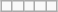<table class="wikitable" style="margin:1em auto;">
<tr>
<td></td>
<td></td>
<td></td>
<td></td>
<td></td>
</tr>
</table>
